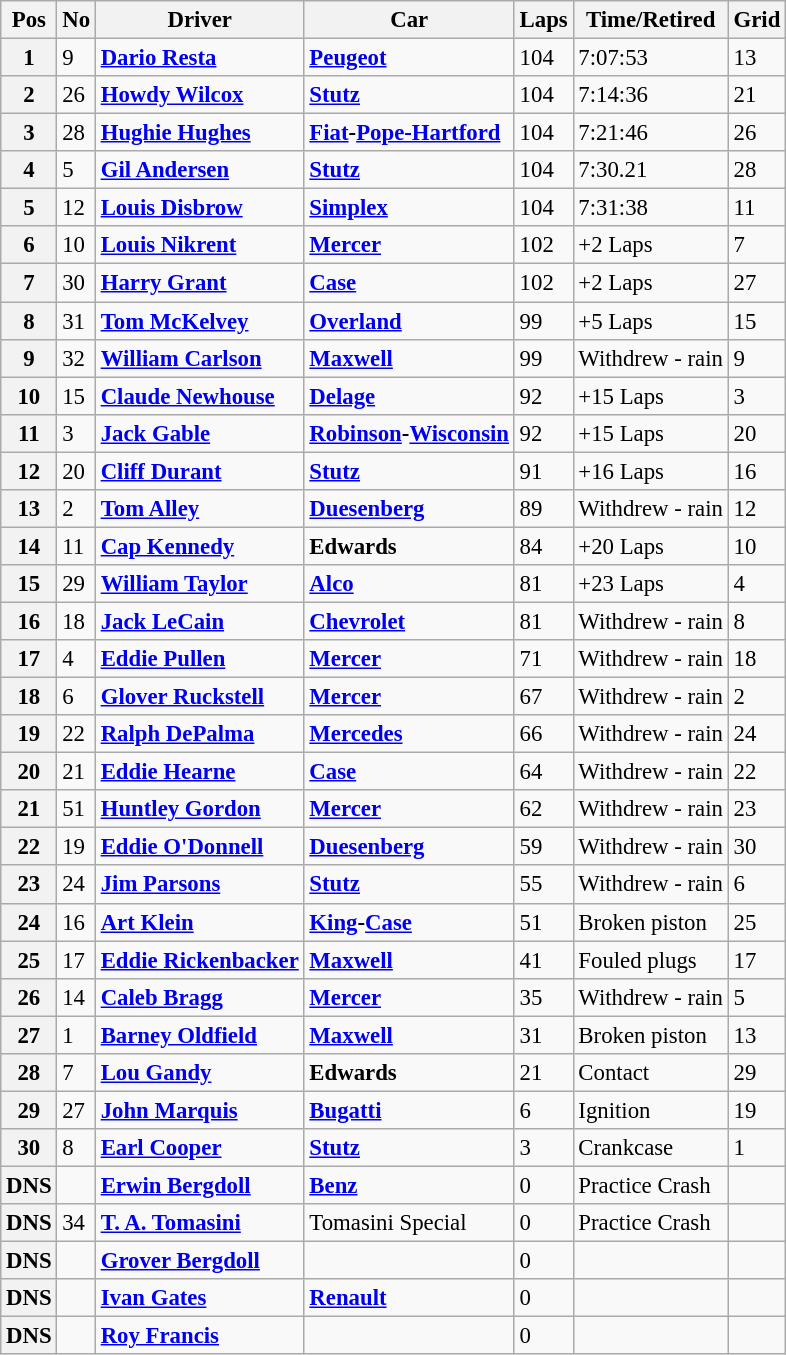<table class="wikitable" style="font-size: 95%;">
<tr>
<th>Pos</th>
<th>No</th>
<th>Driver</th>
<th>Car</th>
<th>Laps</th>
<th>Time/Retired</th>
<th>Grid</th>
</tr>
<tr>
<th>1</th>
<td>9</td>
<td> <strong><a href='#'>Dario Resta</a></strong></td>
<td><strong><a href='#'>Peugeot</a></strong></td>
<td>104</td>
<td>7:07:53</td>
<td>13</td>
</tr>
<tr>
<th>2</th>
<td>26</td>
<td> <strong><a href='#'>Howdy Wilcox</a></strong></td>
<td><strong><a href='#'>Stutz</a></strong></td>
<td>104</td>
<td>7:14:36</td>
<td>21</td>
</tr>
<tr>
<th>3</th>
<td>28</td>
<td> <strong><a href='#'>Hughie Hughes</a></strong></td>
<td><strong><a href='#'>Fiat</a>-<a href='#'>Pope-Hartford</a></strong></td>
<td>104</td>
<td>7:21:46</td>
<td>26</td>
</tr>
<tr>
<th>4</th>
<td>5</td>
<td> <strong><a href='#'>Gil Andersen</a></strong></td>
<td><strong><a href='#'>Stutz</a></strong></td>
<td>104</td>
<td>7:30.21</td>
<td>28</td>
</tr>
<tr>
<th>5</th>
<td>12</td>
<td> <strong><a href='#'>Louis Disbrow</a></strong></td>
<td><strong><a href='#'>Simplex</a></strong></td>
<td>104</td>
<td>7:31:38</td>
<td>11</td>
</tr>
<tr>
<th>6</th>
<td>10</td>
<td> <strong><a href='#'>Louis Nikrent</a></strong></td>
<td><strong><a href='#'>Mercer</a></strong></td>
<td>102</td>
<td>+2 Laps</td>
<td>7</td>
</tr>
<tr>
<th>7</th>
<td>30</td>
<td> <strong><a href='#'>Harry Grant</a></strong></td>
<td><strong><a href='#'>Case</a></strong></td>
<td>102</td>
<td>+2 Laps</td>
<td>27</td>
</tr>
<tr>
<th>8</th>
<td>31</td>
<td> <strong><a href='#'>Tom McKelvey</a></strong></td>
<td><strong><a href='#'>Overland</a></strong></td>
<td>99</td>
<td>+5 Laps</td>
<td>15</td>
</tr>
<tr>
<th>9</th>
<td>32</td>
<td> <strong><a href='#'>William Carlson</a></strong></td>
<td><strong><a href='#'>Maxwell</a></strong></td>
<td>99</td>
<td>Withdrew - rain</td>
<td>9</td>
</tr>
<tr>
<th>10</th>
<td>15</td>
<td> <strong><a href='#'>Claude Newhouse</a></strong></td>
<td><strong><a href='#'>Delage</a></strong></td>
<td>92</td>
<td>+15 Laps</td>
<td>3</td>
</tr>
<tr>
<th>11</th>
<td>3</td>
<td> <strong><a href='#'>Jack Gable</a></strong></td>
<td><strong><a href='#'>Robinson</a>-<a href='#'>Wisconsin</a></strong></td>
<td>92</td>
<td>+15 Laps</td>
<td>20</td>
</tr>
<tr>
<th>12</th>
<td>20</td>
<td> <strong><a href='#'>Cliff Durant</a></strong></td>
<td><strong><a href='#'>Stutz</a></strong></td>
<td>91</td>
<td>+16 Laps</td>
<td>16</td>
</tr>
<tr>
<th>13</th>
<td>2</td>
<td> <strong><a href='#'>Tom Alley</a></strong></td>
<td><strong><a href='#'>Duesenberg</a></strong></td>
<td>89</td>
<td>Withdrew - rain</td>
<td>12</td>
</tr>
<tr>
<th>14</th>
<td>11</td>
<td> <strong><a href='#'>Cap Kennedy</a></strong></td>
<td><strong>Edwards</strong></td>
<td>84</td>
<td>+20 Laps</td>
<td>10</td>
</tr>
<tr>
<th>15</th>
<td>29</td>
<td> <strong><a href='#'>William Taylor</a></strong></td>
<td><strong><a href='#'>Alco</a></strong></td>
<td>81</td>
<td>+23 Laps</td>
<td>4</td>
</tr>
<tr>
<th>16</th>
<td>18</td>
<td> <strong><a href='#'>Jack LeCain</a></strong></td>
<td><strong><a href='#'>Chevrolet</a></strong></td>
<td>81</td>
<td>Withdrew - rain</td>
<td>8</td>
</tr>
<tr>
<th>17</th>
<td>4</td>
<td> <strong><a href='#'>Eddie Pullen</a></strong></td>
<td><strong><a href='#'>Mercer</a></strong></td>
<td>71</td>
<td>Withdrew - rain</td>
<td>18</td>
</tr>
<tr>
<th>18</th>
<td>6</td>
<td> <strong><a href='#'>Glover Ruckstell</a></strong></td>
<td><strong><a href='#'>Mercer</a></strong></td>
<td>67</td>
<td>Withdrew - rain</td>
<td>2</td>
</tr>
<tr>
<th>19</th>
<td>22</td>
<td> <strong><a href='#'>Ralph DePalma</a></strong></td>
<td><strong><a href='#'>Mercedes</a></strong></td>
<td>66</td>
<td>Withdrew - rain</td>
<td>24</td>
</tr>
<tr>
<th>20</th>
<td>21</td>
<td> <strong><a href='#'>Eddie Hearne</a></strong></td>
<td><strong><a href='#'>Case</a></strong></td>
<td>64</td>
<td>Withdrew - rain</td>
<td>22</td>
</tr>
<tr>
<th>21</th>
<td>51</td>
<td> <strong><a href='#'>Huntley Gordon</a></strong></td>
<td><strong><a href='#'>Mercer</a></strong></td>
<td>62</td>
<td>Withdrew - rain</td>
<td>23</td>
</tr>
<tr>
<th>22</th>
<td>19</td>
<td> <strong><a href='#'>Eddie O'Donnell</a></strong></td>
<td><strong><a href='#'>Duesenberg</a></strong></td>
<td>59</td>
<td>Withdrew - rain</td>
<td>30</td>
</tr>
<tr>
<th>23</th>
<td>24</td>
<td> <strong><a href='#'>Jim Parsons</a></strong></td>
<td><strong><a href='#'>Stutz</a></strong></td>
<td>55</td>
<td>Withdrew - rain</td>
<td>6</td>
</tr>
<tr>
<th>24</th>
<td>16</td>
<td> <strong><a href='#'>Art Klein</a></strong></td>
<td><strong><a href='#'>King</a>-<a href='#'>Case</a></strong></td>
<td>51</td>
<td>Broken piston</td>
<td>25</td>
</tr>
<tr>
<th>25</th>
<td>17</td>
<td> <strong><a href='#'>Eddie Rickenbacker</a></strong></td>
<td><strong><a href='#'>Maxwell</a></strong></td>
<td>41</td>
<td>Fouled plugs</td>
<td>17</td>
</tr>
<tr>
<th>26</th>
<td>14</td>
<td> <strong><a href='#'>Caleb Bragg</a></strong></td>
<td><strong><a href='#'>Mercer</a></strong></td>
<td>35</td>
<td>Withdrew - rain</td>
<td>5</td>
</tr>
<tr>
<th>27</th>
<td>1</td>
<td> <strong><a href='#'>Barney Oldfield</a></strong></td>
<td><strong><a href='#'>Maxwell</a></strong></td>
<td>31</td>
<td>Broken piston</td>
<td>13</td>
</tr>
<tr>
<th>28</th>
<td>7</td>
<td> <strong><a href='#'>Lou Gandy</a></strong></td>
<td><strong>Edwards</strong></td>
<td>21</td>
<td>Contact</td>
<td>29</td>
</tr>
<tr>
<th>29</th>
<td>27</td>
<td> <strong><a href='#'>John Marquis</a></strong></td>
<td><strong><a href='#'>Bugatti</a></strong></td>
<td>6</td>
<td>Ignition</td>
<td>19</td>
</tr>
<tr>
<th>30</th>
<td>8</td>
<td> <strong><a href='#'>Earl Cooper</a></strong></td>
<td><strong><a href='#'>Stutz</a></strong></td>
<td>3</td>
<td>Crankcase</td>
<td>1</td>
</tr>
<tr>
<th>DNS</th>
<td></td>
<td> <strong><a href='#'>Erwin Bergdoll</a></strong></td>
<td><strong><a href='#'>Benz</a></strong></td>
<td>0</td>
<td>Practice Crash</td>
<td></td>
</tr>
<tr>
<th>DNS</th>
<td>34</td>
<td> <strong><a href='#'>T. A. Tomasini</a></strong></td>
<td>Tomasini Special</td>
<td>0</td>
<td>Practice Crash</td>
<td></td>
</tr>
<tr>
<th>DNS</th>
<td></td>
<td> <strong><a href='#'>Grover Bergdoll</a></strong></td>
<td></td>
<td>0</td>
<td></td>
<td></td>
</tr>
<tr>
<th>DNS</th>
<td></td>
<td> <strong><a href='#'>Ivan Gates</a></strong></td>
<td><strong><a href='#'>Renault</a></strong></td>
<td>0</td>
<td></td>
<td></td>
</tr>
<tr>
<th>DNS</th>
<td></td>
<td> <strong><a href='#'>Roy Francis</a></strong></td>
<td></td>
<td>0</td>
<td></td>
<td></td>
</tr>
</table>
